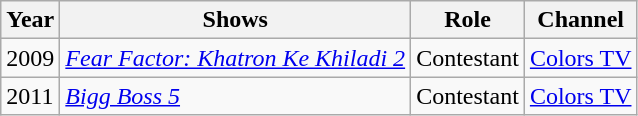<table class="wikitable">
<tr>
<th>Year</th>
<th>Shows</th>
<th>Role</th>
<th>Channel</th>
</tr>
<tr>
<td>2009</td>
<td><em><a href='#'>Fear Factor: Khatron Ke Khiladi 2</a></em></td>
<td>Contestant</td>
<td><a href='#'>Colors TV</a></td>
</tr>
<tr>
<td>2011</td>
<td><em><a href='#'>Bigg Boss 5</a></em></td>
<td>Contestant</td>
<td><a href='#'>Colors TV</a></td>
</tr>
</table>
